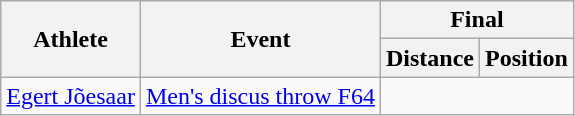<table class="wikitable">
<tr>
<th rowspan="2">Athlete</th>
<th rowspan="2">Event</th>
<th colspan="2">Final</th>
</tr>
<tr>
<th>Distance</th>
<th>Position</th>
</tr>
<tr>
<td><a href='#'>Egert Jõesaar</a></td>
<td><a href='#'>Men's discus throw F64</a></td>
</tr>
</table>
